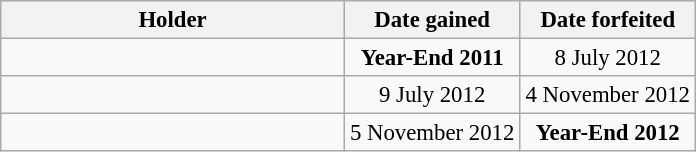<table class="wikitable" style="font-size:95%">
<tr>
<th style="width:222px;">Holder</th>
<th style="width:110px;">Date gained</th>
<th style="width:110px;">Date forfeited</th>
</tr>
<tr>
<td></td>
<td style="text-align:center;"><strong>Year-End 2011</strong></td>
<td style="text-align:center;">8 July 2012</td>
</tr>
<tr>
<td></td>
<td style="text-align:center;">9 July 2012</td>
<td style="text-align:center;">4 November 2012</td>
</tr>
<tr>
<td></td>
<td style="text-align:center;">5 November 2012</td>
<td style="text-align:center;"><strong>Year-End 2012</strong></td>
</tr>
</table>
